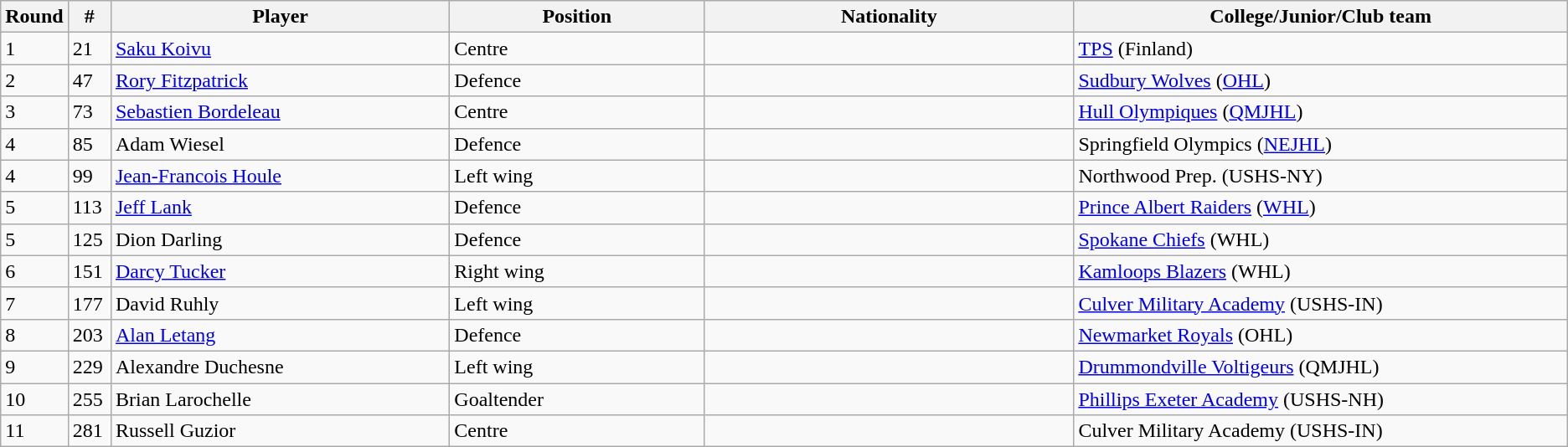<table class="wikitable">
<tr>
<th bgcolor="#DDDDFF" width="2.75%">Round</th>
<th bgcolor="#DDDDFF" width="2.75%">#</th>
<th bgcolor="#DDDDFF" width="22.0%">Player</th>
<th bgcolor="#DDDDFF" width="16.5%">Position</th>
<th bgcolor="#DDDDFF" width="24.0%">Nationality</th>
<th bgcolor="#DDDDFF" width="100.0%">College/Junior/Club team</th>
</tr>
<tr>
<td>1</td>
<td>21</td>
<td><a href='#'>Saku Koivu</a></td>
<td>Centre</td>
<td></td>
<td><a href='#'>TPS</a> (Finland)</td>
</tr>
<tr>
<td>2</td>
<td>47</td>
<td><a href='#'>Rory Fitzpatrick</a></td>
<td>Defence</td>
<td></td>
<td><a href='#'>Sudbury Wolves</a> (<a href='#'>OHL</a>)</td>
</tr>
<tr>
<td>3</td>
<td>73</td>
<td><a href='#'>Sebastien Bordeleau</a></td>
<td>Centre</td>
<td></td>
<td><a href='#'>Hull Olympiques</a> (<a href='#'>QMJHL</a>)</td>
</tr>
<tr>
<td>4</td>
<td>85</td>
<td>Adam Wiesel</td>
<td>Defence</td>
<td></td>
<td>Springfield Olympics (<a href='#'>NEJHL</a>)</td>
</tr>
<tr>
<td>4</td>
<td>99</td>
<td><a href='#'>Jean-Francois Houle</a></td>
<td>Left wing</td>
<td></td>
<td>Northwood Prep. (USHS-NY)</td>
</tr>
<tr>
<td>5</td>
<td>113</td>
<td><a href='#'>Jeff Lank</a></td>
<td>Defence</td>
<td></td>
<td><a href='#'>Prince Albert Raiders</a> (<a href='#'>WHL</a>)</td>
</tr>
<tr>
<td>5</td>
<td>125</td>
<td>Dion Darling</td>
<td>Defence</td>
<td></td>
<td><a href='#'>Spokane Chiefs</a> (WHL)</td>
</tr>
<tr>
<td>6</td>
<td>151</td>
<td><a href='#'>Darcy Tucker</a></td>
<td>Right wing</td>
<td></td>
<td><a href='#'>Kamloops Blazers</a> (WHL)</td>
</tr>
<tr>
<td>7</td>
<td>177</td>
<td>David Ruhly</td>
<td>Left wing</td>
<td></td>
<td><a href='#'>Culver Military Academy</a> (USHS-IN)</td>
</tr>
<tr>
<td>8</td>
<td>203</td>
<td><a href='#'>Alan Letang</a></td>
<td>Defence</td>
<td></td>
<td><a href='#'>Newmarket Royals</a> (OHL)</td>
</tr>
<tr>
<td>9</td>
<td>229</td>
<td>Alexandre Duchesne</td>
<td>Left wing</td>
<td></td>
<td><a href='#'>Drummondville Voltigeurs</a> (QMJHL)</td>
</tr>
<tr>
<td>10</td>
<td>255</td>
<td>Brian Larochelle</td>
<td>Goaltender</td>
<td></td>
<td><a href='#'>Phillips Exeter Academy</a> (USHS-NH)</td>
</tr>
<tr>
<td>11</td>
<td>281</td>
<td>Russell Guzior</td>
<td>Centre</td>
<td></td>
<td>Culver Military Academy (USHS-IN)</td>
</tr>
</table>
